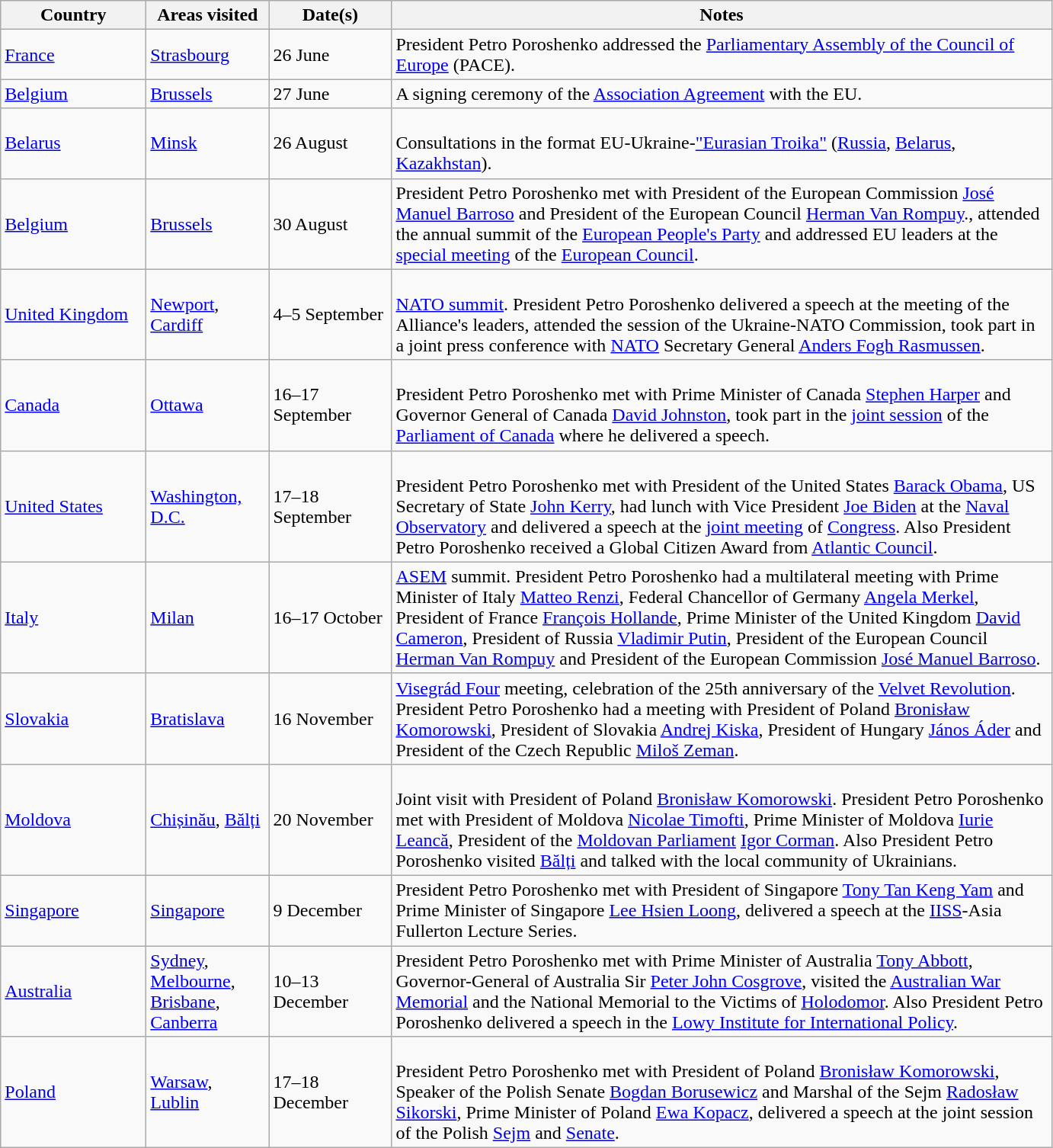<table class=wikitable>
<tr>
<th width=120>Country</th>
<th width=100>Areas visited</th>
<th width=100>Date(s)</th>
<th width=570>Notes</th>
</tr>
<tr>
<td> <a href='#'>France</a></td>
<td><a href='#'>Strasbourg</a></td>
<td>26 June</td>
<td>President Petro Poroshenko addressed the <a href='#'>Parliamentary Assembly of the Council of Europe</a> (PACE).</td>
</tr>
<tr>
<td> <a href='#'>Belgium</a></td>
<td><a href='#'>Brussels</a></td>
<td>27 June</td>
<td> A signing ceremony of the <a href='#'>Association Agreement</a> with the EU.</td>
</tr>
<tr>
<td> <a href='#'>Belarus</a></td>
<td><a href='#'>Minsk</a></td>
<td>26 August</td>
<td><br>Consultations in the format EU-Ukraine-<a href='#'>"Eurasian Troika"</a> (<a href='#'>Russia</a>, <a href='#'>Belarus</a>, <a href='#'>Kazakhstan</a>).</td>
</tr>
<tr>
<td> <a href='#'>Belgium</a></td>
<td><a href='#'>Brussels</a></td>
<td>30 August</td>
<td>President Petro Poroshenko met with President of the European Commission <a href='#'>José Manuel Barroso</a> and President of the European Council <a href='#'>Herman Van Rompuy</a>., attended the annual summit of the <a href='#'>European People's Party</a> and addressed EU leaders at the <a href='#'>special meeting</a> of the <a href='#'>European Council</a>.</td>
</tr>
<tr>
<td> <a href='#'>United Kingdom</a></td>
<td><a href='#'>Newport</a>, <a href='#'>Cardiff</a></td>
<td>4–5 September</td>
<td><br><a href='#'>NATO summit</a>. President Petro Poroshenko delivered a speech at the meeting of the Alliance's leaders, attended the session of the Ukraine-NATO Commission, took part in a joint press conference with <a href='#'>NATO</a> Secretary General <a href='#'>Anders Fogh Rasmussen</a>.</td>
</tr>
<tr>
<td> <a href='#'>Canada</a></td>
<td><a href='#'>Ottawa</a></td>
<td>16–17 September</td>
<td><br>President Petro Poroshenko met with Prime Minister of Canada <a href='#'>Stephen Harper</a> and Governor General of Canada <a href='#'>David Johnston</a>, took part in the <a href='#'>joint session</a> of the <a href='#'>Parliament of Canada</a> where he delivered a speech.</td>
</tr>
<tr>
<td> <a href='#'>United States</a></td>
<td><a href='#'>Washington, D.C.</a></td>
<td>17–18 September</td>
<td><br>President Petro Poroshenko met with President of the United States <a href='#'>Barack Obama</a>, US Secretary of State <a href='#'>John Kerry</a>,  had lunch with Vice President <a href='#'>Joe Biden</a> at the <a href='#'>Naval Observatory</a> and delivered a speech at the <a href='#'>joint meeting</a> of <a href='#'>Congress</a>. Also President Petro Poroshenko received a Global Citizen Award from <a href='#'>Atlantic Council</a>.</td>
</tr>
<tr>
<td> <a href='#'>Italy</a></td>
<td><a href='#'>Milan</a></td>
<td>16–17 October</td>
<td><a href='#'>ASEM</a> summit. President Petro Poroshenko had a multilateral meeting with Prime Minister of Italy <a href='#'>Matteo Renzi</a>, Federal Chancellor of Germany <a href='#'>Angela Merkel</a>, President of France <a href='#'>François Hollande</a>, Prime Minister of the United Kingdom <a href='#'>David Cameron</a>, President of Russia <a href='#'>Vladimir Putin</a>, President of the European Council <a href='#'>Herman Van Rompuy</a> and President of the European Commission <a href='#'>José Manuel Barroso</a>.</td>
</tr>
<tr>
<td> <a href='#'>Slovakia</a></td>
<td><a href='#'>Bratislava</a></td>
<td>16 November</td>
<td><a href='#'>Visegrád Four</a> meeting, celebration of the 25th anniversary of the <a href='#'>Velvet Revolution</a>. President Petro Poroshenko had a meeting with President of Poland <a href='#'>Bronisław Komorowski</a>, President of Slovakia <a href='#'>Andrej Kiska</a>, President of Hungary <a href='#'>János Áder</a> and President of the Czech Republic <a href='#'>Miloš Zeman</a>.</td>
</tr>
<tr>
<td> <a href='#'>Moldova</a></td>
<td><a href='#'>Chișinău</a>, <a href='#'>Bălți</a></td>
<td>20 November</td>
<td><br>Joint visit with President of Poland <a href='#'>Bronisław Komorowski</a>. President Petro Poroshenko met with President of Moldova <a href='#'>Nicolae Timofti</a>, Prime Minister of Moldova <a href='#'>Iurie Leancă</a>, President of the <a href='#'>Moldovan Parliament</a> <a href='#'>Igor Corman</a>. Also President Petro Poroshenko visited <a href='#'>Bălți</a> and talked with the local community of Ukrainians.</td>
</tr>
<tr>
<td> <a href='#'>Singapore</a></td>
<td><a href='#'>Singapore</a></td>
<td>9 December</td>
<td>President Petro Poroshenko met with President of Singapore <a href='#'>Tony Tan Keng Yam</a> and Prime Minister of Singapore <a href='#'>Lee Hsien Loong</a>, delivered a speech at the <a href='#'>IISS</a>-Asia Fullerton Lecture Series.</td>
</tr>
<tr>
<td> <a href='#'>Australia</a></td>
<td><a href='#'>Sydney</a>, <a href='#'>Melbourne</a>, <a href='#'>Brisbane</a>, <a href='#'>Canberra</a></td>
<td>10–13 December</td>
<td>President Petro Poroshenko met with Prime Minister of Australia <a href='#'>Tony Abbott</a>, Governor-General of Australia Sir <a href='#'>Peter John Cosgrove</a>, visited the <a href='#'>Australian War Memorial</a> and the National Memorial to the Victims of <a href='#'>Holodomor</a>. Also President Petro Poroshenko delivered a speech in the <a href='#'>Lowy Institute for International Policy</a>.</td>
</tr>
<tr>
<td> <a href='#'>Poland</a></td>
<td><a href='#'>Warsaw</a>, <a href='#'>Lublin</a></td>
<td>17–18 December</td>
<td><br>President Petro Poroshenko met with President of Poland <a href='#'>Bronisław Komorowski</a>, Speaker of the Polish Senate <a href='#'>Bogdan Borusewicz</a> and Marshal of the Sejm <a href='#'>Radosław Sikorski</a>, Prime Minister of Poland <a href='#'>Ewa Kopacz</a>, delivered a speech at the joint session of the Polish <a href='#'>Sejm</a> and <a href='#'>Senate</a>.</td>
</tr>
</table>
